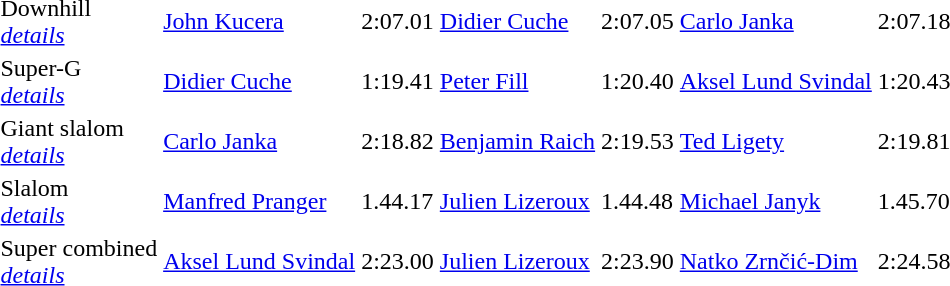<table>
<tr>
<td>Downhill<br><a href='#'><em>details</em></a></td>
<td><a href='#'>John Kucera</a><br></td>
<td>2:07.01</td>
<td><a href='#'>Didier Cuche</a><br></td>
<td>2:07.05</td>
<td><a href='#'>Carlo Janka</a><br></td>
<td>2:07.18</td>
</tr>
<tr>
<td>Super-G<br><a href='#'><em>details</em></a></td>
<td><a href='#'>Didier Cuche</a><br></td>
<td>1:19.41</td>
<td><a href='#'>Peter Fill</a><br></td>
<td>1:20.40</td>
<td><a href='#'>Aksel Lund Svindal</a><br></td>
<td>1:20.43</td>
</tr>
<tr>
<td>Giant slalom<br><a href='#'><em>details</em></a></td>
<td><a href='#'>Carlo Janka</a><br></td>
<td>2:18.82</td>
<td><a href='#'>Benjamin Raich</a><br></td>
<td>2:19.53</td>
<td><a href='#'>Ted Ligety</a><br></td>
<td>2:19.81</td>
</tr>
<tr>
<td>Slalom<br><a href='#'><em>details</em></a></td>
<td><a href='#'>Manfred Pranger</a><br></td>
<td>1.44.17</td>
<td><a href='#'>Julien Lizeroux</a><br></td>
<td>1.44.48</td>
<td><a href='#'>Michael Janyk</a><br></td>
<td>1.45.70</td>
</tr>
<tr>
<td>Super combined<br><a href='#'><em>details</em></a></td>
<td><a href='#'>Aksel Lund Svindal</a><br></td>
<td>2:23.00</td>
<td><a href='#'>Julien Lizeroux</a><br></td>
<td>2:23.90</td>
<td><a href='#'>Natko Zrnčić-Dim</a><br></td>
<td>2:24.58</td>
</tr>
</table>
